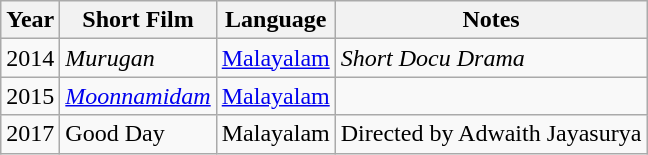<table class="wikitable sortable">
<tr>
<th>Year</th>
<th>Short Film</th>
<th>Language</th>
<th>Notes</th>
</tr>
<tr>
<td>2014</td>
<td><em>Murugan</em></td>
<td><a href='#'>Malayalam</a></td>
<td><em>Short Docu Drama</em></td>
</tr>
<tr>
<td>2015</td>
<td><em><a href='#'>Moonnamidam</a></em></td>
<td><a href='#'>Malayalam</a></td>
<td></td>
</tr>
<tr>
<td>2017</td>
<td>Good Day</td>
<td>Malayalam</td>
<td>Directed by Adwaith Jayasurya</td>
</tr>
</table>
